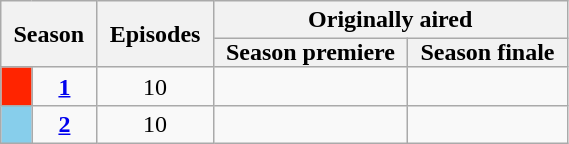<table class="wikitable" style="text-align: center;">
<tr>
<th style="padding: 0 8px;" colspan="2" rowspan="2">Season</th>
<th style="padding: 0 8px;" rowspan="2">Episodes</th>
<th colspan="3">Originally aired</th>
</tr>
<tr>
<th style="padding: 0 8px;">Season premiere</th>
<th style="padding: 0 8px;">Season finale</th>
</tr>
<tr>
<td style="background:#FF2400;"></td>
<td><strong><a href='#'>1</a></strong></td>
<td>10</td>
<td style="padding: 0 8px;"></td>
<td style="padding: 0 8px;"></td>
</tr>
<tr>
<td style="background:#87CEEB;"></td>
<td><strong><a href='#'>2</a></strong></td>
<td>10</td>
<td style="padding: 0 8px;"></td>
<td style="padding: 0 8px;"></td>
</tr>
</table>
